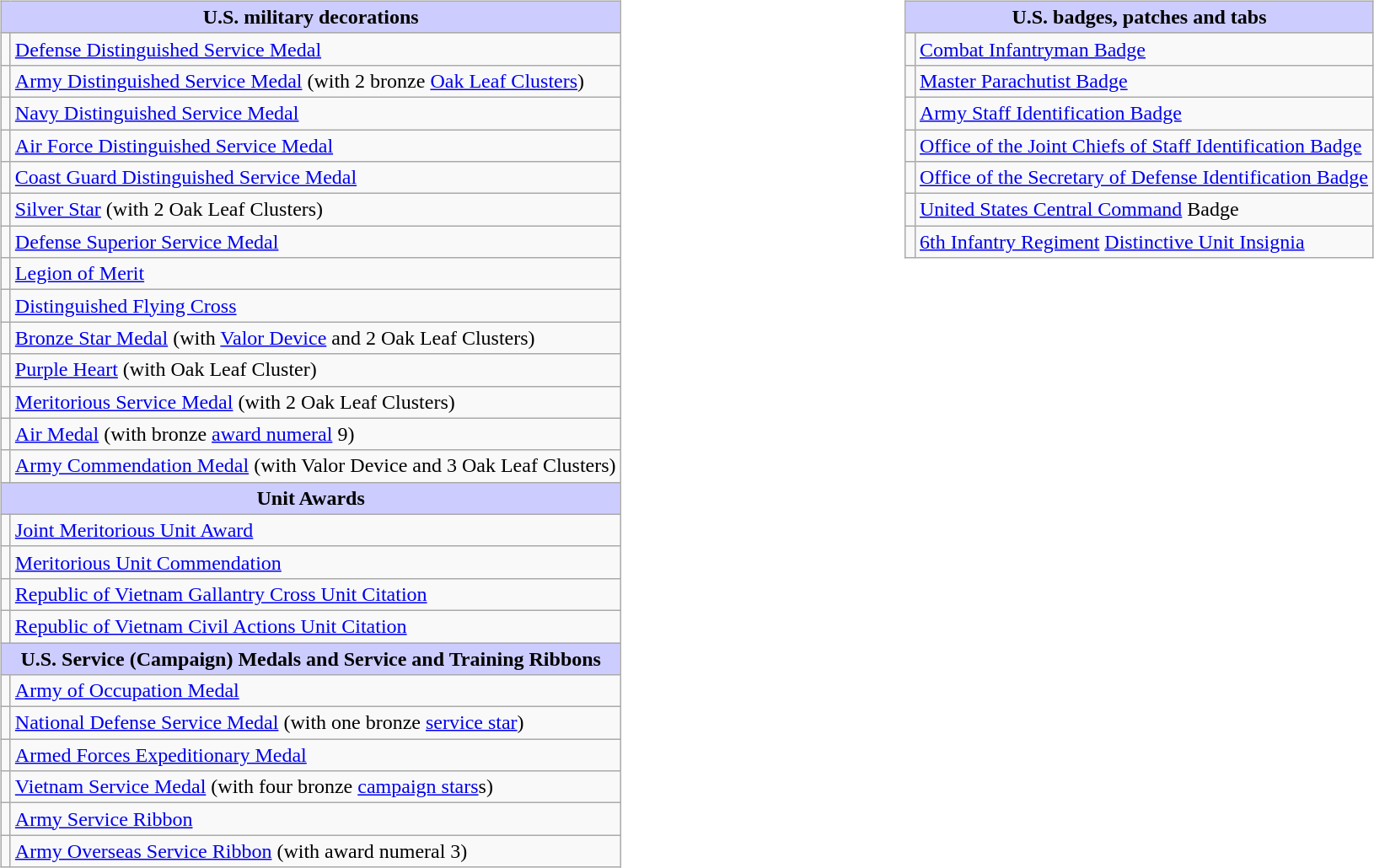<table style="width:100%;">
<tr>
<td valign="top"><br><table class="wikitable">
<tr style="background:#ccf; text-align:center;">
<td colspan=2><strong>U.S. military decorations</strong></td>
</tr>
<tr>
<td></td>
<td><a href='#'>Defense Distinguished Service Medal</a></td>
</tr>
<tr>
<td><span></span><span></span></td>
<td><a href='#'>Army Distinguished Service Medal</a> (with 2 bronze <a href='#'>Oak Leaf Clusters</a>)</td>
</tr>
<tr>
<td></td>
<td><a href='#'>Navy Distinguished Service Medal</a></td>
</tr>
<tr>
<td></td>
<td><a href='#'>Air Force Distinguished Service Medal</a></td>
</tr>
<tr>
<td></td>
<td><a href='#'>Coast Guard Distinguished Service Medal</a></td>
</tr>
<tr>
<td><span></span><span></span></td>
<td><a href='#'>Silver Star</a> (with 2 Oak Leaf Clusters)</td>
</tr>
<tr>
<td></td>
<td><a href='#'>Defense Superior Service Medal</a></td>
</tr>
<tr>
<td></td>
<td><a href='#'>Legion of Merit</a></td>
</tr>
<tr>
<td></td>
<td><a href='#'>Distinguished Flying Cross</a></td>
</tr>
<tr>
<td><span></span><span></span><span></span></td>
<td><a href='#'>Bronze Star Medal</a> (with <a href='#'>Valor Device</a> and 2 Oak Leaf Clusters)</td>
</tr>
<tr>
<td></td>
<td><a href='#'>Purple Heart</a> (with Oak Leaf Cluster)</td>
</tr>
<tr>
<td><span></span><span></span></td>
<td><a href='#'>Meritorious Service Medal</a> (with 2 Oak Leaf Clusters)</td>
</tr>
<tr>
<td><span></span></td>
<td><a href='#'>Air Medal</a> (with bronze <a href='#'>award numeral</a> 9)</td>
</tr>
<tr>
<td><span></span><span></span><span></span><span></span></td>
<td><a href='#'>Army Commendation Medal</a> (with Valor Device and 3 Oak Leaf Clusters)</td>
</tr>
<tr style="background:#ccf; text-align:center;">
<td colspan=2><strong>Unit Awards</strong></td>
</tr>
<tr>
<td></td>
<td><a href='#'>Joint Meritorious Unit Award</a></td>
</tr>
<tr>
<td></td>
<td><a href='#'>Meritorious Unit Commendation</a></td>
</tr>
<tr>
<td></td>
<td><a href='#'>Republic of Vietnam Gallantry Cross Unit Citation</a></td>
</tr>
<tr>
<td></td>
<td><a href='#'>Republic of Vietnam Civil Actions Unit Citation</a></td>
</tr>
<tr style="background:#ccf; text-align:center;">
<td colspan=2><strong>U.S. Service (Campaign) Medals and Service and Training Ribbons</strong></td>
</tr>
<tr>
<td></td>
<td><a href='#'>Army of Occupation Medal</a></td>
</tr>
<tr>
<td></td>
<td><a href='#'>National Defense Service Medal</a> (with one bronze <a href='#'>service star</a>)</td>
</tr>
<tr>
<td></td>
<td><a href='#'>Armed Forces Expeditionary Medal</a></td>
</tr>
<tr>
<td><span></span><span></span><span></span><span></span></td>
<td><a href='#'>Vietnam Service Medal</a> (with four bronze <a href='#'>campaign stars</a>s)</td>
</tr>
<tr>
<td></td>
<td><a href='#'>Army Service Ribbon</a></td>
</tr>
<tr>
<td><span></span></td>
<td><a href='#'>Army Overseas Service Ribbon</a> (with award numeral 3)</td>
</tr>
</table>
</td>
<td valign="top"><br><table class="wikitable">
<tr style="background:#ccf; text-align:center;">
<td colspan=2><strong>U.S. badges, patches and tabs</strong></td>
</tr>
<tr>
<td align=center></td>
<td><a href='#'>Combat Infantryman Badge</a></td>
</tr>
<tr>
<td align=center></td>
<td><a href='#'>Master Parachutist Badge</a></td>
</tr>
<tr>
<td align=center></td>
<td><a href='#'>Army Staff Identification Badge</a></td>
</tr>
<tr>
<td align=center></td>
<td><a href='#'>Office of the Joint Chiefs of Staff Identification Badge</a></td>
</tr>
<tr>
<td align=center></td>
<td><a href='#'>Office of the Secretary of Defense Identification Badge</a></td>
</tr>
<tr>
<td align=center></td>
<td><a href='#'>United States Central Command</a> Badge</td>
</tr>
<tr>
<td align=center></td>
<td><a href='#'>6th Infantry Regiment</a> <a href='#'>Distinctive Unit Insignia</a></td>
</tr>
</table>
</td>
</tr>
</table>
